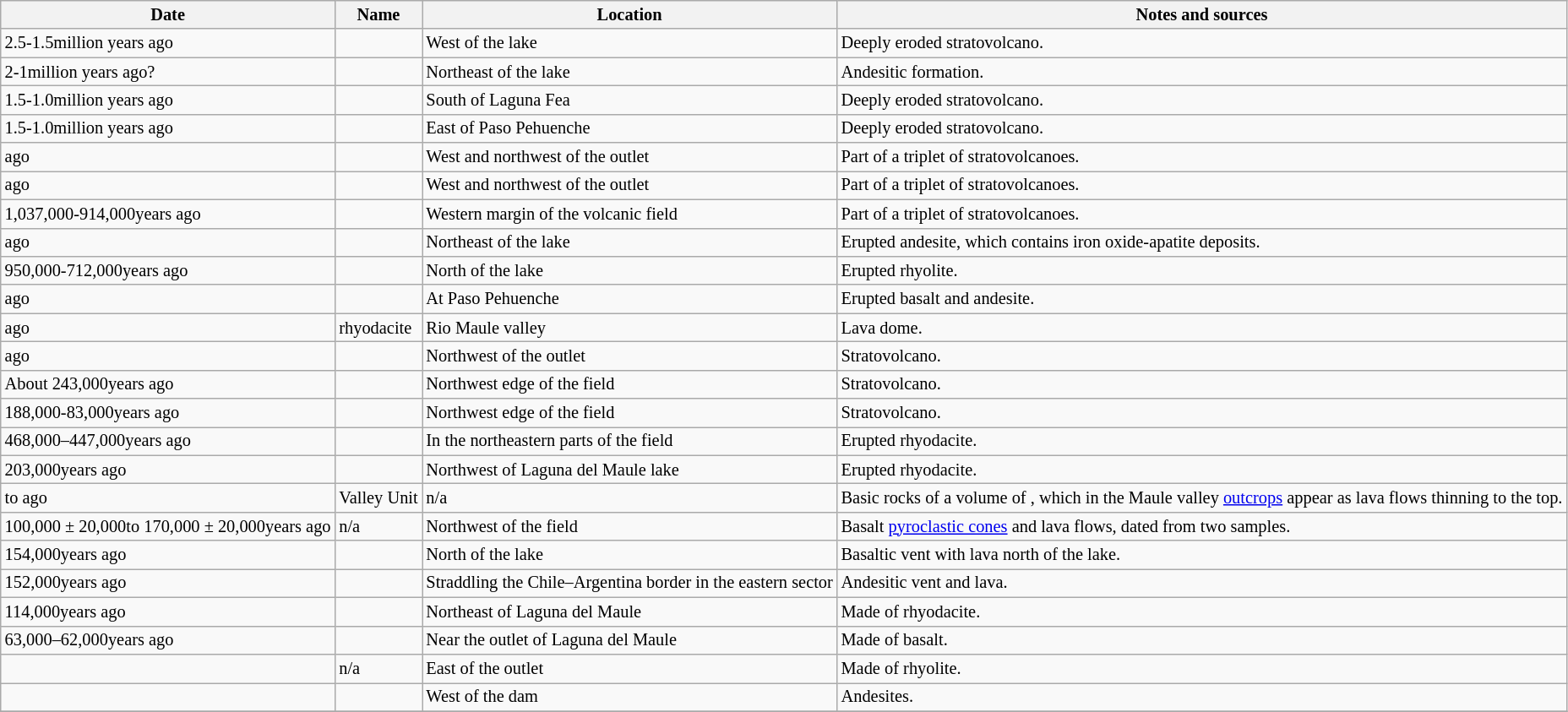<table class="wikitable plainrowheaders mw-collapsible floatright" style="font-size:85%;">
<tr>
<th>Date</th>
<th>Name</th>
<th>Location</th>
<th>Notes and sources</th>
</tr>
<tr>
<td>2.5-1.5million years ago</td>
<td></td>
<td>West of the lake</td>
<td>Deeply eroded stratovolcano.</td>
</tr>
<tr>
<td>2-1million years ago?</td>
<td></td>
<td>Northeast of the lake</td>
<td>Andesitic formation.</td>
</tr>
<tr>
<td>1.5-1.0million years ago</td>
<td></td>
<td>South of Laguna Fea</td>
<td>Deeply eroded stratovolcano.</td>
</tr>
<tr>
<td>1.5-1.0million years ago</td>
<td></td>
<td>East of Paso Pehuenche</td>
<td>Deeply eroded stratovolcano.</td>
</tr>
<tr>
<td> ago</td>
<td></td>
<td>West and northwest of the outlet</td>
<td>Part of a triplet of stratovolcanoes.</td>
</tr>
<tr>
<td> ago</td>
<td></td>
<td>West and northwest of the outlet</td>
<td>Part of a triplet of stratovolcanoes.</td>
</tr>
<tr>
<td>1,037,000-914,000years ago</td>
<td></td>
<td>Western margin of the volcanic field</td>
<td>Part of a triplet of stratovolcanoes.</td>
</tr>
<tr>
<td> ago</td>
<td></td>
<td>Northeast of the lake</td>
<td>Erupted andesite, which contains iron oxide-apatite deposits.</td>
</tr>
<tr>
<td>950,000-712,000years ago</td>
<td></td>
<td>North of the lake</td>
<td>Erupted rhyolite.</td>
</tr>
<tr>
<td> ago</td>
<td></td>
<td>At Paso Pehuenche</td>
<td>Erupted basalt and andesite.</td>
</tr>
<tr>
<td> ago</td>
<td> rhyodacite</td>
<td>Rio Maule valley</td>
<td>Lava dome.</td>
</tr>
<tr>
<td> ago</td>
<td></td>
<td>Northwest of the outlet</td>
<td>Stratovolcano.</td>
</tr>
<tr>
<td>About 243,000years ago</td>
<td></td>
<td>Northwest edge of the field</td>
<td>Stratovolcano.</td>
</tr>
<tr>
<td>188,000-83,000years ago</td>
<td></td>
<td>Northwest edge of the field</td>
<td>Stratovolcano.</td>
</tr>
<tr>
<td>468,000–447,000years ago</td>
<td></td>
<td>In the northeastern parts of the field</td>
<td>Erupted rhyodacite.</td>
</tr>
<tr>
<td>203,000years ago</td>
<td></td>
<td>Northwest of Laguna del Maule lake</td>
<td>Erupted rhyodacite.</td>
</tr>
<tr>
<td> to  ago</td>
<td>Valley Unit</td>
<td>n/a</td>
<td>Basic rocks of a volume of , which in the Maule valley <a href='#'>outcrops</a> appear as lava flows thinning to the top.</td>
</tr>
<tr>
<td>100,000 ± 20,000to 170,000 ± 20,000years ago</td>
<td>n/a</td>
<td>Northwest of the field</td>
<td>Basalt <a href='#'>pyroclastic cones</a> and lava flows, dated from two samples.</td>
</tr>
<tr>
<td>154,000years ago</td>
<td></td>
<td>North of the lake</td>
<td>Basaltic vent with lava north of the lake.</td>
</tr>
<tr>
<td>152,000years ago</td>
<td></td>
<td>Straddling the Chile–Argentina border in the eastern sector</td>
<td>Andesitic vent and lava.</td>
</tr>
<tr>
<td>114,000years ago</td>
<td></td>
<td>Northeast of Laguna del Maule</td>
<td>Made of rhyodacite.</td>
</tr>
<tr>
<td>63,000–62,000years ago</td>
<td></td>
<td>Near the outlet of Laguna del Maule</td>
<td>Made of basalt.</td>
</tr>
<tr>
<td></td>
<td>n/a</td>
<td>East of the outlet</td>
<td>Made of rhyolite.</td>
</tr>
<tr>
<td></td>
<td></td>
<td>West of the dam</td>
<td>Andesites.</td>
</tr>
<tr>
</tr>
</table>
